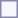<table style="border:1px solid #8888aa; background-color:#f7f8ff; padding:5px; font-size:95%; margin: 0px 12px 12px 0px;">
</table>
